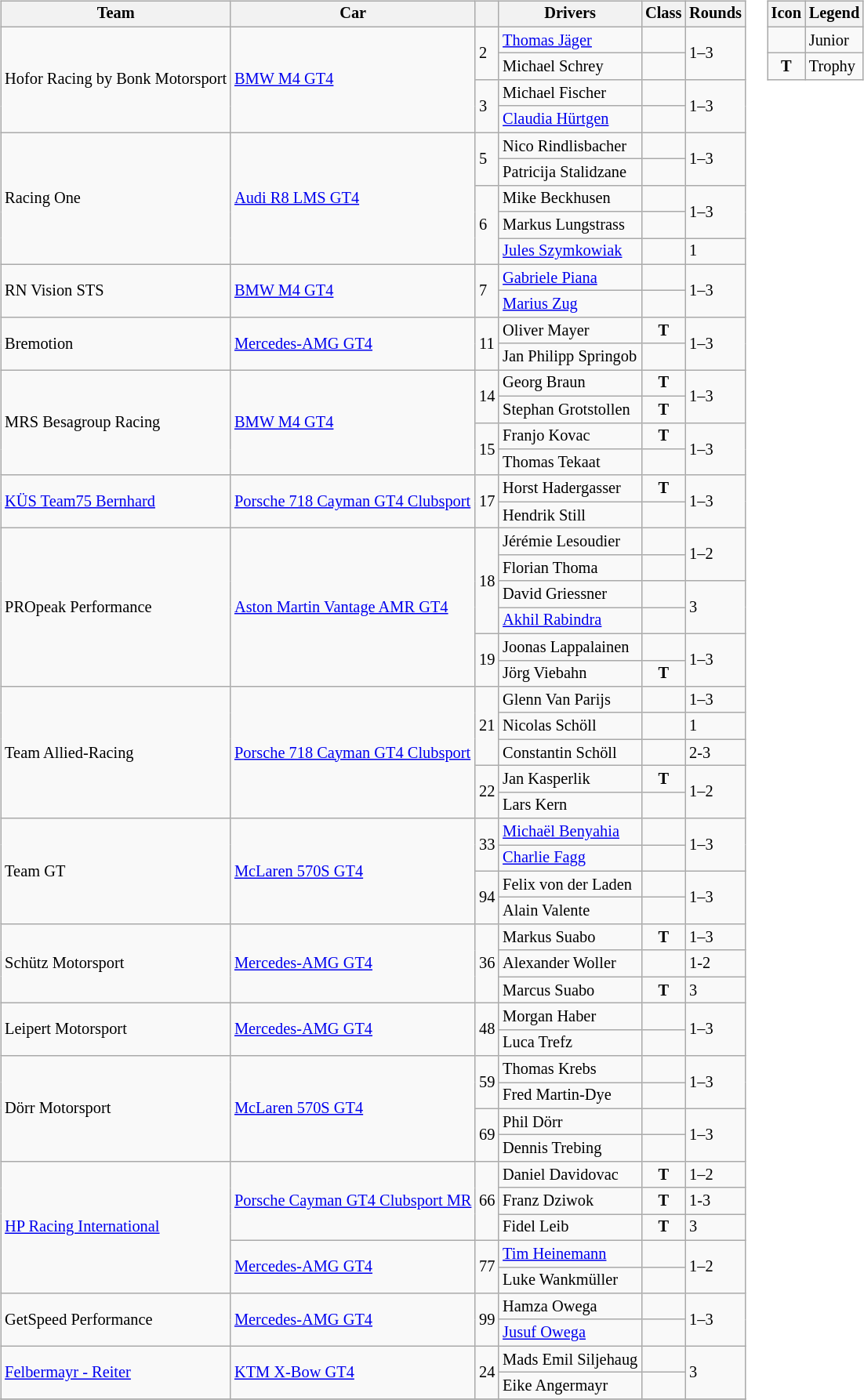<table>
<tr>
<td><br><table class="wikitable" style="font-size: 85%;">
<tr>
<th>Team</th>
<th>Car</th>
<th></th>
<th>Drivers</th>
<th>Class</th>
<th>Rounds</th>
</tr>
<tr>
<td rowspan=4> Hofor Racing by Bonk Motorsport</td>
<td rowspan=4><a href='#'>BMW M4 GT4</a></td>
<td rowspan=2>2</td>
<td> <a href='#'>Thomas Jäger</a></td>
<td></td>
<td rowspan=2>1–3</td>
</tr>
<tr>
<td> Michael Schrey</td>
<td></td>
</tr>
<tr>
<td rowspan=2>3</td>
<td> Michael Fischer</td>
<td></td>
<td rowspan=2>1–3</td>
</tr>
<tr>
<td> <a href='#'>Claudia Hürtgen</a></td>
<td></td>
</tr>
<tr>
<td rowspan=5> Racing One</td>
<td rowspan=5><a href='#'>Audi R8 LMS GT4</a></td>
<td rowspan=2>5</td>
<td> Nico Rindlisbacher</td>
<td></td>
<td rowspan=2>1–3</td>
</tr>
<tr>
<td> Patricija Stalidzane</td>
<td align=center></td>
</tr>
<tr>
<td rowspan=3>6</td>
<td> Mike Beckhusen</td>
<td align=center></td>
<td rowspan=2>1–3</td>
</tr>
<tr>
<td> Markus Lungstrass</td>
<td></td>
</tr>
<tr>
<td> <a href='#'>Jules Szymkowiak</a></td>
<td></td>
<td>1</td>
</tr>
<tr>
<td rowspan=2> RN Vision STS</td>
<td rowspan=2><a href='#'>BMW M4 GT4</a></td>
<td rowspan=2>7</td>
<td> <a href='#'>Gabriele Piana</a></td>
<td></td>
<td rowspan=2>1–3</td>
</tr>
<tr>
<td> <a href='#'>Marius Zug</a></td>
<td align=center></td>
</tr>
<tr>
<td rowspan=2> Bremotion</td>
<td rowspan=2><a href='#'>Mercedes-AMG GT4</a></td>
<td rowspan=2>11</td>
<td> Oliver Mayer</td>
<td align=center><strong><span>T</span></strong></td>
<td rowspan=2>1–3</td>
</tr>
<tr>
<td> Jan Philipp Springob</td>
<td align=center></td>
</tr>
<tr>
<td rowspan=4> MRS Besagroup Racing</td>
<td rowspan=4><a href='#'>BMW M4 GT4</a></td>
<td rowspan=2>14</td>
<td> Georg Braun</td>
<td align=center><strong><span>T</span></strong></td>
<td rowspan=2>1–3</td>
</tr>
<tr>
<td> Stephan Grotstollen</td>
<td align=center><strong><span>T</span></strong></td>
</tr>
<tr>
<td rowspan=2>15</td>
<td> Franjo Kovac</td>
<td align=center><strong><span>T</span></strong></td>
<td rowspan=2>1–3</td>
</tr>
<tr>
<td> Thomas Tekaat</td>
<td></td>
</tr>
<tr>
<td rowspan=2> <a href='#'>KÜS Team75 Bernhard</a></td>
<td rowspan=2><a href='#'>Porsche 718 Cayman GT4 Clubsport</a></td>
<td rowspan=2>17</td>
<td> Horst Hadergasser</td>
<td align=center><strong><span>T</span></strong></td>
<td rowspan=2>1–3</td>
</tr>
<tr>
<td> Hendrik Still</td>
<td></td>
</tr>
<tr>
<td rowspan=6> PROpeak Performance</td>
<td rowspan=6><a href='#'>Aston Martin Vantage AMR GT4</a></td>
<td rowspan=4>18</td>
<td> Jérémie Lesoudier</td>
<td></td>
<td rowspan=2>1–2</td>
</tr>
<tr>
<td> Florian Thoma</td>
<td></td>
</tr>
<tr>
<td> David Griessner</td>
<td></td>
<td rowspan=2>3</td>
</tr>
<tr>
<td> <a href='#'>Akhil Rabindra</a></td>
<td></td>
</tr>
<tr>
<td rowspan=2>19</td>
<td> Joonas Lappalainen</td>
<td></td>
<td rowspan=2>1–3</td>
</tr>
<tr>
<td> Jörg Viebahn</td>
<td align=center><strong><span>T</span></strong></td>
</tr>
<tr>
<td rowspan=5> Team Allied-Racing</td>
<td rowspan=5><a href='#'>Porsche 718 Cayman GT4 Clubsport</a></td>
<td rowspan=3>21</td>
<td> Glenn Van Parijs</td>
<td></td>
<td>1–3</td>
</tr>
<tr>
<td> Nicolas Schöll</td>
<td></td>
<td>1</td>
</tr>
<tr>
<td> Constantin Schöll</td>
<td></td>
<td>2-3</td>
</tr>
<tr>
<td rowspan=2>22</td>
<td> Jan Kasperlik</td>
<td align=center><strong><span>T</span></strong></td>
<td rowspan=2>1–2</td>
</tr>
<tr>
<td> Lars Kern</td>
<td></td>
</tr>
<tr>
<td rowspan="4"> Team GT</td>
<td rowspan="4"><a href='#'>McLaren 570S GT4</a></td>
<td rowspan="2">33</td>
<td> <a href='#'>Michaël Benyahia</a></td>
<td align="center"></td>
<td rowspan="2">1–3</td>
</tr>
<tr>
<td> <a href='#'>Charlie Fagg</a></td>
<td align="center"></td>
</tr>
<tr>
<td rowspan="2">94</td>
<td> Felix von der Laden</td>
<td></td>
<td rowspan="2">1–3</td>
</tr>
<tr>
<td> Alain Valente</td>
<td></td>
</tr>
<tr>
<td rowspan="3"> Schütz Motorsport</td>
<td rowspan="3"><a href='#'>Mercedes-AMG GT4</a></td>
<td rowspan="3">36</td>
<td> Markus Suabo</td>
<td align="center"><strong><span>T</span></strong></td>
<td>1–3</td>
</tr>
<tr>
<td> Alexander Woller</td>
<td></td>
<td>1-2</td>
</tr>
<tr>
<td> Marcus Suabo</td>
<td align="center"><strong><span>T</span></strong></td>
<td>3</td>
</tr>
<tr>
<td rowspan="2"> Leipert Motorsport</td>
<td rowspan="2"><a href='#'>Mercedes-AMG GT4</a></td>
<td rowspan="2">48</td>
<td> Morgan Haber</td>
<td></td>
<td rowspan="2">1–3</td>
</tr>
<tr>
<td> Luca Trefz</td>
<td align="center"></td>
</tr>
<tr>
<td rowspan="4"> Dörr Motorsport</td>
<td rowspan="4"><a href='#'>McLaren 570S GT4</a></td>
<td rowspan="2">59</td>
<td> Thomas Krebs</td>
<td></td>
<td rowspan="2">1–3</td>
</tr>
<tr>
<td> Fred Martin-Dye</td>
<td></td>
</tr>
<tr>
<td rowspan="2">69</td>
<td> Phil Dörr</td>
<td align="center"></td>
<td rowspan="2">1–3</td>
</tr>
<tr>
<td> Dennis Trebing</td>
<td></td>
</tr>
<tr>
<td rowspan="5"> <a href='#'>HP Racing International</a></td>
<td rowspan="3"><a href='#'>Porsche Cayman GT4 Clubsport MR</a></td>
<td rowspan="3">66</td>
<td> Daniel Davidovac</td>
<td align="center"><strong><span>T</span></strong></td>
<td>1–2</td>
</tr>
<tr>
<td> Franz Dziwok</td>
<td align="center"><strong><span>T</span></strong></td>
<td>1-3</td>
</tr>
<tr>
<td> Fidel Leib</td>
<td align="center"><strong><span>T</span></strong></td>
<td>3</td>
</tr>
<tr>
<td rowspan="2"><a href='#'>Mercedes-AMG GT4</a></td>
<td rowspan="2">77</td>
<td> <a href='#'>Tim Heinemann</a></td>
<td></td>
<td rowspan="2">1–2</td>
</tr>
<tr>
<td> Luke Wankmüller</td>
<td align="center"></td>
</tr>
<tr>
<td rowspan="2"> GetSpeed Performance</td>
<td rowspan="2"><a href='#'>Mercedes-AMG GT4</a></td>
<td rowspan="2">99</td>
<td> Hamza Owega</td>
<td></td>
<td rowspan="2">1–3</td>
</tr>
<tr>
<td> <a href='#'>Jusuf Owega</a></td>
<td align="center"></td>
</tr>
<tr>
<td rowspan="2"> <a href='#'>Felbermayr - Reiter</a></td>
<td rowspan="2"><a href='#'>KTM X-Bow GT4</a></td>
<td rowspan="2">24</td>
<td> Mads Emil Siljehaug</td>
<td align="center"></td>
<td rowspan="2">3</td>
</tr>
<tr>
<td> Eike Angermayr</td>
<td align="center"></td>
</tr>
<tr>
</tr>
<tr>
</tr>
<tr>
</tr>
<tr>
</tr>
</table>
</td>
<td valign="top"><br><table class="wikitable" style="font-size: 85%;">
<tr>
<th>Icon</th>
<th>Legend</th>
</tr>
<tr>
<td align=center></td>
<td>Junior</td>
</tr>
<tr>
<td align=center><strong><span>T</span></strong></td>
<td>Trophy</td>
</tr>
</table>
</td>
</tr>
</table>
